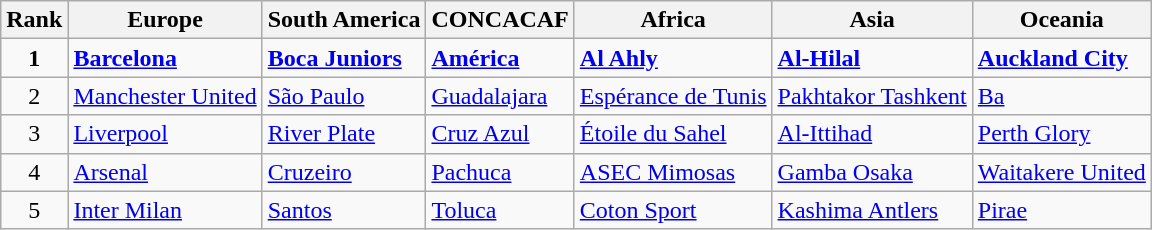<table class="wikitable">
<tr>
<th>Rank</th>
<th>Europe</th>
<th>South America</th>
<th>CONCACAF</th>
<th>Africa</th>
<th>Asia</th>
<th>Oceania</th>
</tr>
<tr>
<td align="center"><strong>1</strong></td>
<td><strong> <a href='#'>Barcelona</a></strong></td>
<td><strong> <a href='#'>Boca Juniors</a></strong></td>
<td><strong> <a href='#'>América</a></strong></td>
<td><strong> <a href='#'>Al Ahly</a></strong></td>
<td><strong> <a href='#'>Al-Hilal</a></strong></td>
<td><strong> <a href='#'>Auckland City</a></strong></td>
</tr>
<tr>
<td align="center">2</td>
<td> <a href='#'>Manchester United</a></td>
<td> <a href='#'>São Paulo</a></td>
<td><strong></strong> <a href='#'>Guadalajara</a></td>
<td> <a href='#'>Espérance de Tunis</a></td>
<td><strong></strong> <a href='#'>Pakhtakor Tashkent</a></td>
<td><strong></strong> <a href='#'>Ba</a></td>
</tr>
<tr>
<td align="center">3</td>
<td> <a href='#'>Liverpool</a></td>
<td> <a href='#'>River Plate</a></td>
<td><strong></strong> <a href='#'>Cruz Azul</a></td>
<td> <a href='#'>Étoile du Sahel</a></td>
<td><strong></strong> <a href='#'>Al-Ittihad</a></td>
<td><strong></strong> <a href='#'>Perth Glory</a></td>
</tr>
<tr>
<td align="center">4</td>
<td> <a href='#'>Arsenal</a></td>
<td> <a href='#'>Cruzeiro</a></td>
<td><strong></strong> <a href='#'>Pachuca</a></td>
<td> <a href='#'>ASEC Mimosas</a></td>
<td><strong></strong> <a href='#'>Gamba Osaka</a></td>
<td><strong></strong> <a href='#'>Waitakere United</a></td>
</tr>
<tr>
<td align="center">5</td>
<td> <a href='#'>Inter Milan</a></td>
<td> <a href='#'>Santos</a></td>
<td><strong></strong> <a href='#'>Toluca</a></td>
<td> <a href='#'>Coton Sport</a></td>
<td><strong></strong> <a href='#'>Kashima Antlers</a></td>
<td><strong></strong> <a href='#'>Pirae</a></td>
</tr>
</table>
